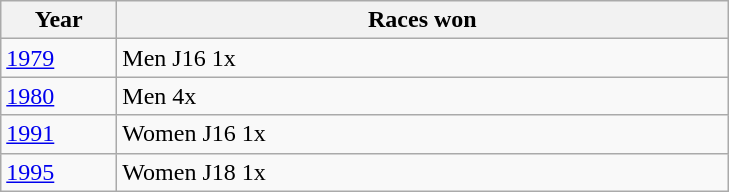<table class="wikitable">
<tr>
<th width=70>Year</th>
<th width=400>Races won</th>
</tr>
<tr>
<td><a href='#'>1979</a></td>
<td>Men J16 1x</td>
</tr>
<tr>
<td><a href='#'>1980</a></td>
<td>Men 4x</td>
</tr>
<tr>
<td><a href='#'>1991</a></td>
<td>Women J16 1x </td>
</tr>
<tr>
<td><a href='#'>1995</a></td>
<td>Women J18 1x</td>
</tr>
</table>
